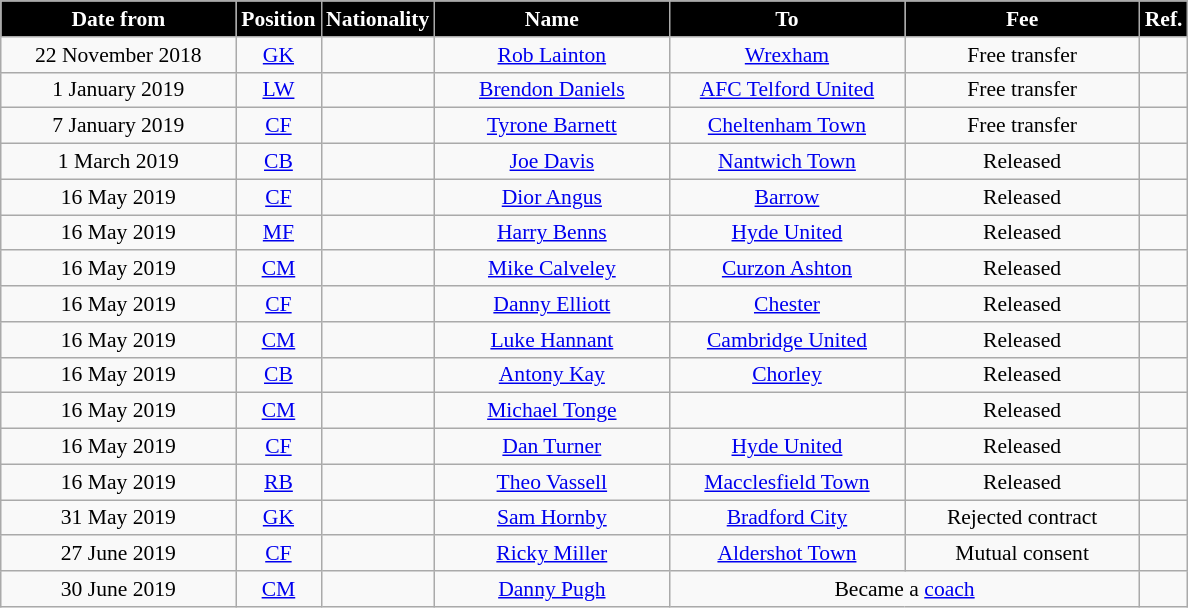<table class="wikitable" style="text-align:center; font-size:90%; ">
<tr>
<th style="background:#000000; color:#FFFFFF; width:150px;">Date from</th>
<th style="background:#000000; color:#FFFFFF; width:50px;">Position</th>
<th style="background:#000000; color:#FFFFFF; width:50px;">Nationality</th>
<th style="background:#000000; color:#FFFFFF; width:150px;">Name</th>
<th style="background:#000000; color:#FFFFFF; width:150px;">To</th>
<th style="background:#000000; color:#FFFFFF; width:150px;">Fee</th>
<th style="background:#000000; color:#FFFFFF; width:25px;">Ref.</th>
</tr>
<tr>
<td>22 November 2018</td>
<td><a href='#'>GK</a></td>
<td></td>
<td><a href='#'>Rob Lainton</a></td>
<td> <a href='#'>Wrexham</a></td>
<td>Free transfer</td>
<td></td>
</tr>
<tr>
<td>1 January 2019</td>
<td><a href='#'>LW</a></td>
<td></td>
<td><a href='#'>Brendon Daniels</a></td>
<td><a href='#'>AFC Telford United</a></td>
<td>Free transfer</td>
<td></td>
</tr>
<tr>
<td>7 January 2019</td>
<td><a href='#'>CF</a></td>
<td></td>
<td><a href='#'>Tyrone Barnett</a></td>
<td><a href='#'>Cheltenham Town</a></td>
<td>Free transfer</td>
<td></td>
</tr>
<tr>
<td>1 March 2019</td>
<td><a href='#'>CB</a></td>
<td></td>
<td><a href='#'>Joe Davis</a></td>
<td><a href='#'>Nantwich Town</a></td>
<td>Released</td>
<td></td>
</tr>
<tr>
<td>16 May 2019</td>
<td><a href='#'>CF</a></td>
<td></td>
<td><a href='#'>Dior Angus</a></td>
<td><a href='#'>Barrow</a></td>
<td>Released</td>
<td></td>
</tr>
<tr>
<td>16 May 2019</td>
<td><a href='#'>MF</a></td>
<td></td>
<td><a href='#'>Harry Benns</a></td>
<td><a href='#'>Hyde United</a></td>
<td>Released</td>
<td></td>
</tr>
<tr>
<td>16 May 2019</td>
<td><a href='#'>CM</a></td>
<td></td>
<td><a href='#'>Mike Calveley</a></td>
<td><a href='#'>Curzon Ashton</a></td>
<td>Released</td>
<td></td>
</tr>
<tr>
<td>16 May 2019</td>
<td><a href='#'>CF</a></td>
<td></td>
<td><a href='#'>Danny Elliott</a></td>
<td><a href='#'>Chester</a></td>
<td>Released</td>
<td></td>
</tr>
<tr>
<td>16 May 2019</td>
<td><a href='#'>CM</a></td>
<td></td>
<td><a href='#'>Luke Hannant</a></td>
<td><a href='#'>Cambridge United</a></td>
<td>Released</td>
<td></td>
</tr>
<tr>
<td>16 May 2019</td>
<td><a href='#'>CB</a></td>
<td></td>
<td><a href='#'>Antony Kay</a></td>
<td><a href='#'>Chorley</a></td>
<td>Released</td>
<td></td>
</tr>
<tr>
<td>16 May 2019</td>
<td><a href='#'>CM</a></td>
<td></td>
<td><a href='#'>Michael Tonge</a></td>
<td></td>
<td>Released</td>
<td></td>
</tr>
<tr>
<td>16 May 2019</td>
<td><a href='#'>CF</a></td>
<td></td>
<td><a href='#'>Dan Turner</a></td>
<td><a href='#'>Hyde United</a></td>
<td>Released</td>
<td></td>
</tr>
<tr>
<td>16 May 2019</td>
<td><a href='#'>RB</a></td>
<td></td>
<td><a href='#'>Theo Vassell</a></td>
<td><a href='#'>Macclesfield Town</a></td>
<td>Released</td>
<td></td>
</tr>
<tr>
<td>31 May 2019</td>
<td><a href='#'>GK</a></td>
<td></td>
<td><a href='#'>Sam Hornby</a></td>
<td><a href='#'>Bradford City</a></td>
<td>Rejected contract</td>
<td></td>
</tr>
<tr>
<td>27 June 2019</td>
<td><a href='#'>CF</a></td>
<td></td>
<td><a href='#'>Ricky Miller</a></td>
<td><a href='#'>Aldershot Town</a></td>
<td>Mutual consent</td>
<td></td>
</tr>
<tr>
<td>30 June 2019</td>
<td><a href='#'>CM</a></td>
<td></td>
<td><a href='#'>Danny Pugh</a></td>
<td colspan="2">Became a <a href='#'>coach</a></td>
<td></td>
</tr>
</table>
